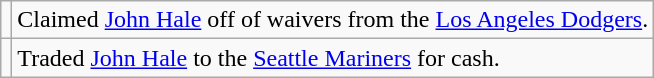<table class="wikitable">
<tr>
<td></td>
<td>Claimed <a href='#'>John Hale</a> off of waivers from the <a href='#'>Los Angeles Dodgers</a>.</td>
</tr>
<tr>
<td></td>
<td>Traded <a href='#'>John Hale</a> to the <a href='#'>Seattle Mariners</a> for cash.</td>
</tr>
</table>
